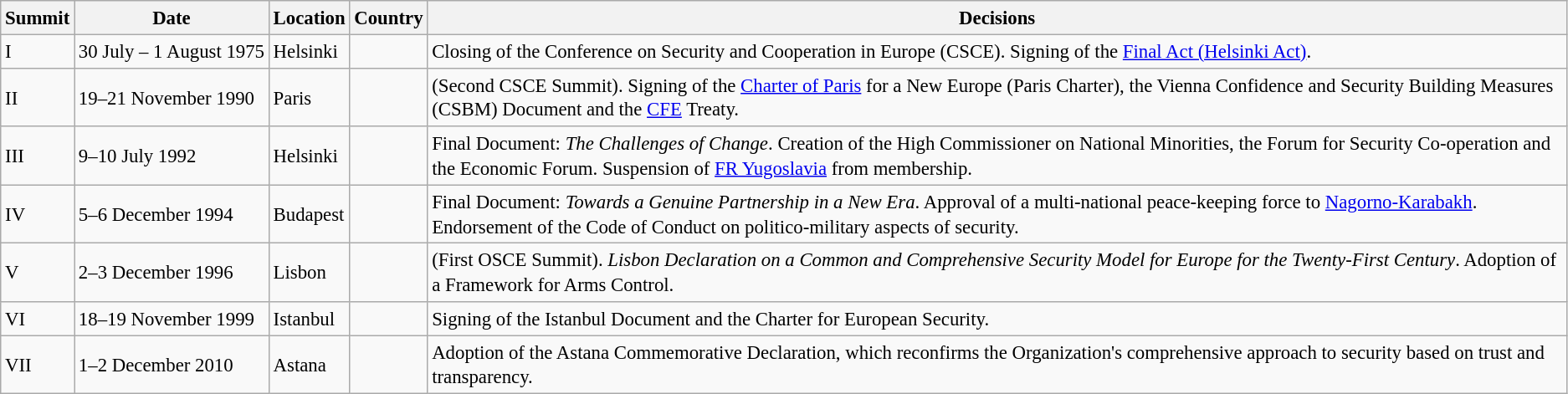<table class="wikitable" style="font-size:95%; line-height:1.3em;">
<tr>
<th>Summit</th>
<th>Date</th>
<th>Location</th>
<th>Country</th>
<th>Decisions</th>
</tr>
<tr>
<td>I</td>
<td style="white-space:nowrap;">30 July – 1 August 1975</td>
<td>Helsinki</td>
<td style="white-space:nowrap;"></td>
<td>Closing of the Conference on Security and Cooperation in Europe (CSCE). Signing of the <a href='#'>Final Act (Helsinki Act)</a>.</td>
</tr>
<tr>
<td>II</td>
<td style="white-space:nowrap;">19–21 November 1990</td>
<td>Paris</td>
<td style="white-space:nowrap;"></td>
<td>(Second CSCE Summit). Signing of the <a href='#'>Charter of Paris</a> for a New Europe (Paris Charter), the Vienna Confidence and Security Building Measures (CSBM) Document and the <a href='#'>CFE</a> Treaty.</td>
</tr>
<tr>
<td>III</td>
<td style="white-space:nowrap;">9–10 July 1992</td>
<td>Helsinki</td>
<td style="white-space:nowrap;"></td>
<td>Final Document: <em>The Challenges of Change</em>. Creation of the High Commissioner on National Minorities, the Forum for Security Co-operation and the Economic Forum. Suspension of <a href='#'>FR Yugoslavia</a> from membership.</td>
</tr>
<tr>
<td>IV</td>
<td style="white-space:nowrap;">5–6 December 1994</td>
<td>Budapest</td>
<td style="white-space:nowrap;"></td>
<td>Final Document: <em>Towards a Genuine Partnership in a New Era</em>. Approval of a multi-national peace-keeping force to <a href='#'>Nagorno-Karabakh</a>. Endorsement of the Code of Conduct on politico-military aspects of security.</td>
</tr>
<tr>
<td>V</td>
<td style="white-space:nowrap;">2–3 December 1996</td>
<td>Lisbon</td>
<td style="white-space:nowrap;"></td>
<td>(First OSCE Summit). <em>Lisbon Declaration on a Common and Comprehensive Security Model for Europe for the Twenty-First Century</em>. Adoption of a Framework for Arms Control.</td>
</tr>
<tr>
<td>VI</td>
<td style="white-space:nowrap;">18–19 November 1999</td>
<td>Istanbul</td>
<td style="white-space:nowrap;"></td>
<td>Signing of the Istanbul Document and the Charter for European Security.</td>
</tr>
<tr>
<td>VII</td>
<td style="white-space:nowrap;">1–2 December 2010</td>
<td>Astana</td>
<td style="white-space:nowrap;"></td>
<td>Adoption of the Astana Commemorative Declaration, which reconfirms the Organization's comprehensive approach to security based on trust and transparency.</td>
</tr>
</table>
